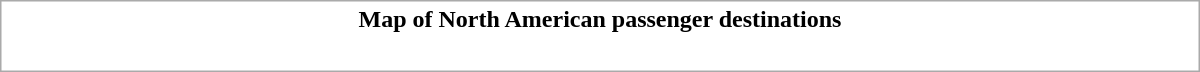<table class="collapsible uncollapsed" style="border:1px #aaa solid; width:50em; margin:0.2em auto">
<tr>
<th>Map of North American passenger destinations</th>
</tr>
<tr>
<td><br></td>
</tr>
</table>
